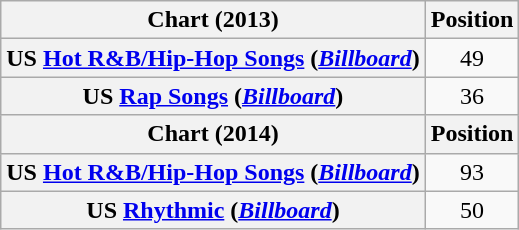<table class="wikitable sortable plainrowheaders" style="text-align:center">
<tr>
<th scope="col">Chart (2013)</th>
<th scope="col">Position</th>
</tr>
<tr>
<th scope="row">US <a href='#'>Hot R&B/Hip-Hop Songs</a> (<em><a href='#'>Billboard</a></em>)</th>
<td>49</td>
</tr>
<tr>
<th scope="row">US <a href='#'>Rap Songs</a> (<em><a href='#'>Billboard</a></em>)</th>
<td>36</td>
</tr>
<tr>
<th scope="col">Chart (2014)</th>
<th scope="col">Position</th>
</tr>
<tr>
<th scope="row">US <a href='#'>Hot R&B/Hip-Hop Songs</a> (<em><a href='#'>Billboard</a></em>)</th>
<td>93</td>
</tr>
<tr>
<th scope="row">US <a href='#'>Rhythmic</a> (<em><a href='#'>Billboard</a></em>)</th>
<td>50</td>
</tr>
</table>
